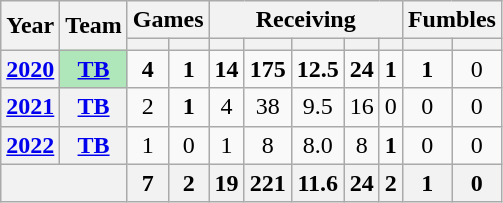<table class="wikitable" style="text-align:center;">
<tr>
<th rowspan="2">Year</th>
<th rowspan="2">Team</th>
<th colspan="2">Games</th>
<th colspan="5">Receiving</th>
<th colspan="2">Fumbles</th>
</tr>
<tr>
<th></th>
<th></th>
<th></th>
<th></th>
<th></th>
<th></th>
<th></th>
<th></th>
<th></th>
</tr>
<tr>
<th><a href='#'>2020</a></th>
<th style="background:#afe6ba;"><a href='#'>TB</a></th>
<td><strong>4</strong></td>
<td><strong>1</strong></td>
<td><strong>14</strong></td>
<td><strong>175</strong></td>
<td><strong>12.5</strong></td>
<td><strong>24</strong></td>
<td><strong>1</strong></td>
<td><strong>1</strong></td>
<td>0</td>
</tr>
<tr>
<th><a href='#'>2021</a></th>
<th><a href='#'>TB</a></th>
<td>2</td>
<td><strong>1</strong></td>
<td>4</td>
<td>38</td>
<td>9.5</td>
<td>16</td>
<td>0</td>
<td>0</td>
<td>0</td>
</tr>
<tr>
<th><a href='#'>2022</a></th>
<th><a href='#'>TB</a></th>
<td>1</td>
<td>0</td>
<td>1</td>
<td>8</td>
<td>8.0</td>
<td>8</td>
<td><strong>1</strong></td>
<td>0</td>
<td>0</td>
</tr>
<tr>
<th colspan="2"></th>
<th>7</th>
<th>2</th>
<th>19</th>
<th>221</th>
<th>11.6</th>
<th>24</th>
<th>2</th>
<th>1</th>
<th>0</th>
</tr>
</table>
